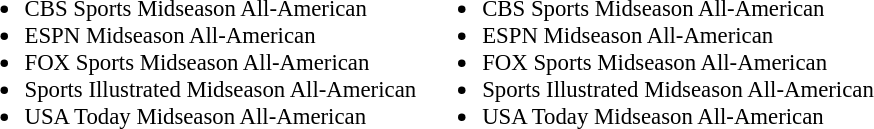<table class="toccolours" style="text-align: left;">
<tr>
<td style="font-size:95%; vertical-align:top;"><br><ul><li>CBS Sports Midseason All-American</li><li>ESPN Midseason All-American</li><li>FOX Sports Midseason All-American</li><li>Sports Illustrated Midseason All-American</li><li>USA Today Midseason All-American</li></ul></td>
<td style="font-size:95%; vertical-align:top;"><br><ul><li>CBS Sports Midseason All-American</li><li>ESPN Midseason All-American</li><li>FOX Sports Midseason All-American</li><li>Sports Illustrated Midseason All-American</li><li>USA Today Midseason All-American</li></ul></td>
</tr>
</table>
